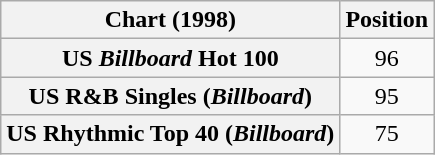<table class="wikitable sortable plainrowheaders" style="text-align:center">
<tr>
<th>Chart (1998)</th>
<th>Position</th>
</tr>
<tr>
<th scope="row">US <em>Billboard</em> Hot 100</th>
<td>96</td>
</tr>
<tr>
<th scope="row">US R&B Singles (<em>Billboard</em>)</th>
<td>95</td>
</tr>
<tr>
<th scope="row">US Rhythmic Top 40 (<em>Billboard</em>)</th>
<td>75</td>
</tr>
</table>
